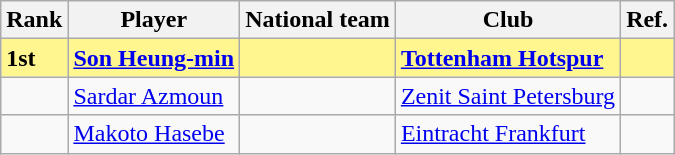<table class="wikitable">
<tr>
<th>Rank</th>
<th>Player</th>
<th>National team</th>
<th>Club</th>
<th>Ref.</th>
</tr>
<tr bgcolor="#FFF68F">
<td><strong>1st</strong></td>
<td><strong><a href='#'>Son Heung-min</a></strong></td>
<td><strong></strong></td>
<td> <strong><a href='#'>Tottenham Hotspur</a></strong></td>
<td></td>
</tr>
<tr>
<td></td>
<td><a href='#'>Sardar Azmoun</a></td>
<td></td>
<td> <a href='#'>Zenit Saint Petersburg</a></td>
<td></td>
</tr>
<tr>
<td></td>
<td><a href='#'>Makoto Hasebe</a></td>
<td></td>
<td> <a href='#'>Eintracht Frankfurt</a></td>
<td></td>
</tr>
</table>
